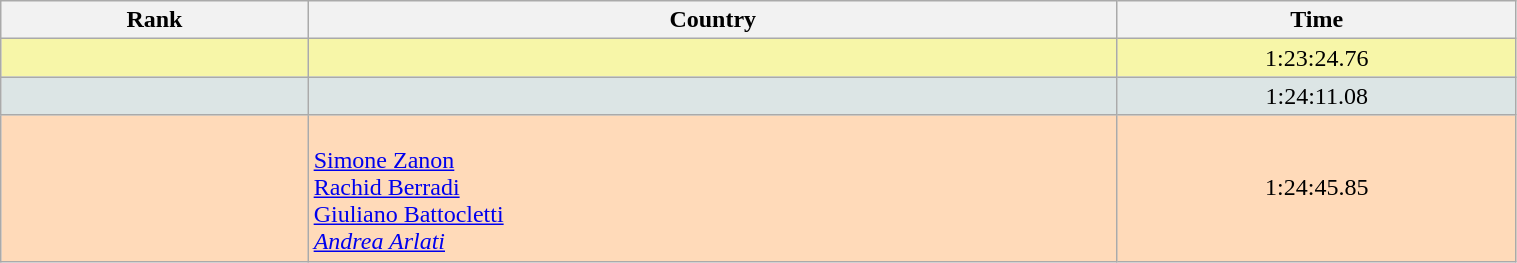<table class="wikitable" width=80% style="font-size:100%; text-align:center;">
<tr>
<th width = 60>Rank</th>
<th width = 170>Country</th>
<th width = 80>Time</th>
</tr>
<tr bgcolor=f7f6a8>
<td></td>
<td align=left></td>
<td>1:23:24.76</td>
</tr>
<tr bgcolor=dce5e5>
<td></td>
<td align=left></td>
<td>1:24:11.08</td>
</tr>
<tr bgcolor=ffdab9>
<td></td>
<td align=left> <br><a href='#'>Simone Zanon</a><br><a href='#'>Rachid Berradi</a><br><a href='#'>Giuliano Battocletti</a><br><em><a href='#'>Andrea Arlati</a></em></td>
<td>1:24:45.85</td>
</tr>
</table>
